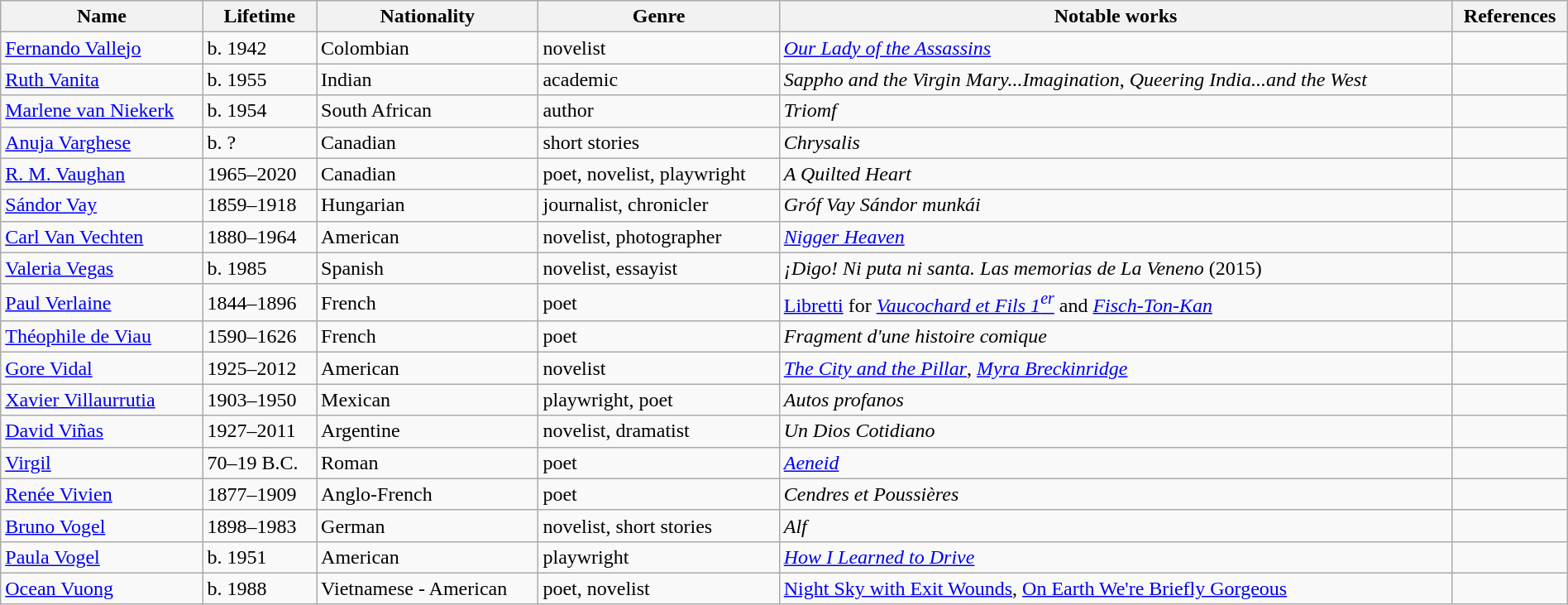<table class="wikitable" style="width:100%;">
<tr>
<th>Name</th>
<th>Lifetime</th>
<th>Nationality</th>
<th>Genre</th>
<th>Notable works</th>
<th>References</th>
</tr>
<tr>
<td><a href='#'>Fernando Vallejo</a></td>
<td>b. 1942</td>
<td>Colombian</td>
<td>novelist</td>
<td><em><a href='#'>Our Lady of the Assassins</a></em></td>
<td></td>
</tr>
<tr>
<td><a href='#'>Ruth Vanita</a></td>
<td>b. 1955</td>
<td>Indian</td>
<td>academic</td>
<td><em>Sappho and the Virgin Mary...Imagination</em>, <em>Queering India...and the West</em></td>
<td></td>
</tr>
<tr>
<td><a href='#'>Marlene van Niekerk</a></td>
<td>b. 1954</td>
<td>South African</td>
<td>author</td>
<td><em>Triomf</em></td>
<td></td>
</tr>
<tr>
<td><a href='#'>Anuja Varghese</a></td>
<td>b. ?</td>
<td>Canadian</td>
<td>short stories</td>
<td><em>Chrysalis</em></td>
<td></td>
</tr>
<tr>
<td><a href='#'>R. M. Vaughan</a></td>
<td>1965–2020</td>
<td>Canadian</td>
<td>poet, novelist, playwright</td>
<td><em>A Quilted Heart</em></td>
<td></td>
</tr>
<tr>
<td><a href='#'>Sándor Vay</a></td>
<td>1859–1918</td>
<td>Hungarian</td>
<td>journalist, chronicler</td>
<td><em>Gróf Vay Sándor munkái</em></td>
<td></td>
</tr>
<tr>
<td><a href='#'>Carl Van Vechten</a></td>
<td>1880–1964</td>
<td>American</td>
<td>novelist, photographer</td>
<td><em><a href='#'>Nigger Heaven</a></em></td>
<td></td>
</tr>
<tr>
<td><a href='#'>Valeria Vegas</a></td>
<td>b. 1985</td>
<td>Spanish</td>
<td>novelist, essayist</td>
<td><em>¡Digo! Ni puta ni santa. Las memorias de La Veneno</em> (2015)</td>
<td></td>
</tr>
<tr>
<td><a href='#'>Paul Verlaine</a></td>
<td>1844–1896</td>
<td>French</td>
<td>poet</td>
<td><a href='#'>Libretti</a> for <em><a href='#'>Vaucochard et Fils 1<sup>er</sup></a></em> and <em><a href='#'>Fisch-Ton-Kan</a></em></td>
<td></td>
</tr>
<tr>
<td><a href='#'>Théophile de Viau</a></td>
<td>1590–1626</td>
<td>French</td>
<td>poet</td>
<td><em>Fragment d'une histoire comique</em></td>
<td></td>
</tr>
<tr>
<td><a href='#'>Gore Vidal</a></td>
<td>1925–2012</td>
<td>American</td>
<td>novelist</td>
<td><em><a href='#'>The City and the Pillar</a></em>, <em><a href='#'>Myra Breckinridge</a></em></td>
<td></td>
</tr>
<tr>
<td><a href='#'>Xavier Villaurrutia</a></td>
<td>1903–1950</td>
<td>Mexican</td>
<td>playwright, poet</td>
<td><em>Autos profanos</em></td>
<td></td>
</tr>
<tr>
<td><a href='#'>David Viñas</a></td>
<td>1927–2011</td>
<td>Argentine</td>
<td>novelist, dramatist</td>
<td><em>Un Dios Cotidiano</em></td>
<td></td>
</tr>
<tr>
<td><a href='#'>Virgil</a></td>
<td>70–19 B.C.</td>
<td>Roman</td>
<td>poet</td>
<td><em><a href='#'>Aeneid</a></em></td>
<td></td>
</tr>
<tr>
<td><a href='#'>Renée Vivien</a></td>
<td>1877–1909</td>
<td>Anglo-French</td>
<td>poet</td>
<td><em>Cendres et Poussières</em></td>
<td></td>
</tr>
<tr>
<td><a href='#'>Bruno Vogel</a></td>
<td>1898–1983</td>
<td>German</td>
<td>novelist, short stories</td>
<td><em>Alf</em></td>
<td></td>
</tr>
<tr>
<td><a href='#'>Paula Vogel</a></td>
<td>b. 1951</td>
<td>American</td>
<td>playwright</td>
<td><em><a href='#'>How I Learned to Drive</a></em></td>
<td></td>
</tr>
<tr>
<td><a href='#'>Ocean Vuong</a></td>
<td>b. 1988</td>
<td>Vietnamese - American</td>
<td>poet, novelist</td>
<td><a href='#'>Night Sky with Exit Wounds</a>, <a href='#'>On Earth We're Briefly Gorgeous</a></td>
<td></td>
</tr>
</table>
